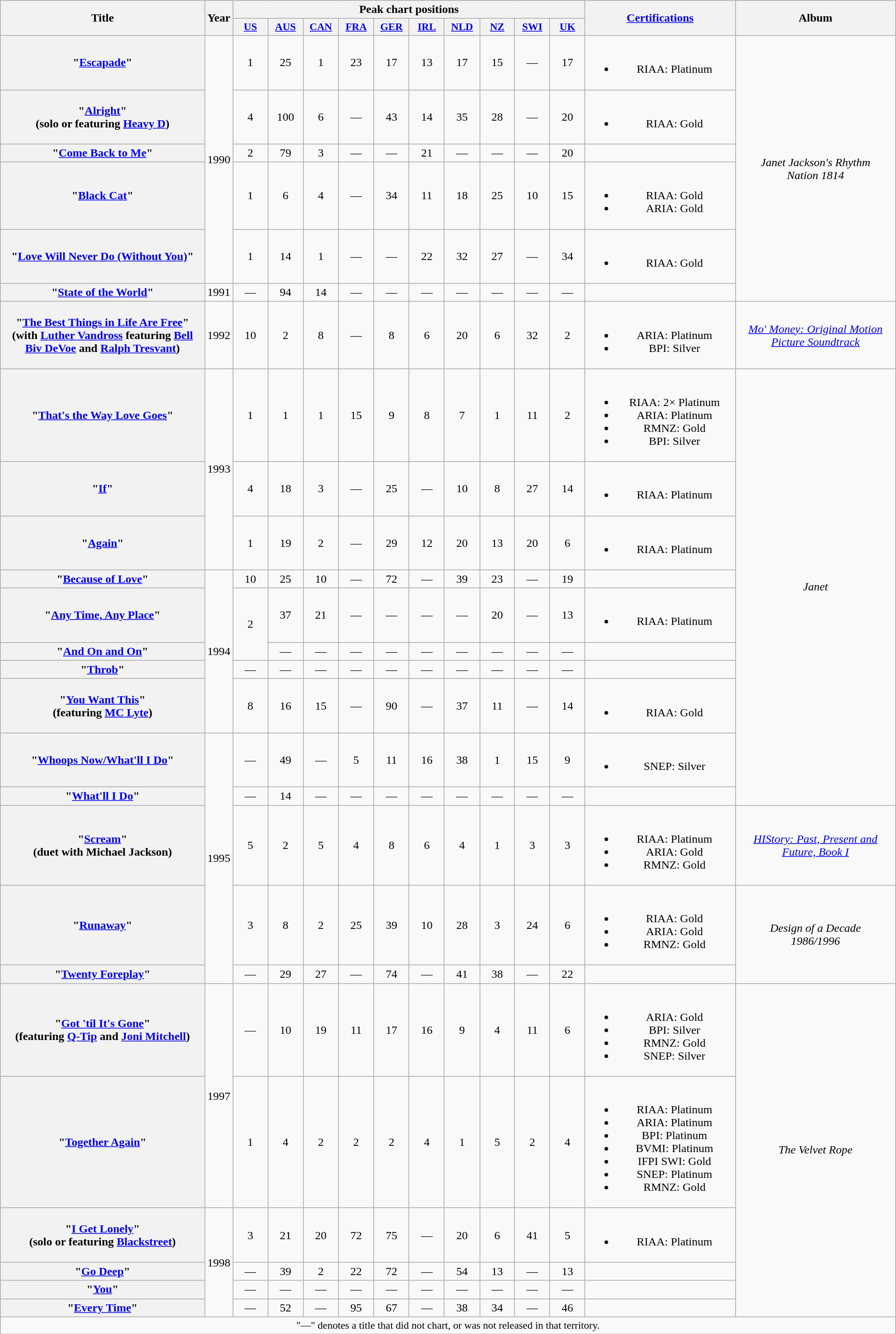<table class="wikitable plainrowheaders" style="text-align:center;">
<tr>
<th scope="col" rowspan="2" style="width:18em;">Title</th>
<th scope="col" rowspan="2" style="width:1em;">Year</th>
<th scope="col" colspan="10">Peak chart positions</th>
<th scope="col" rowspan="2" style="width:13em;"><a href='#'>Certifications</a></th>
<th scope="col" rowspan="2" style="width:14em;">Album</th>
</tr>
<tr>
<th style="width:3em;font-size:90%"><a href='#'>US</a><br></th>
<th style="width:3em;font-size:90%"><a href='#'>AUS</a><br></th>
<th style="width:3em;font-size:90%"><a href='#'>CAN</a><br></th>
<th style="width:3em;font-size:90%"><a href='#'>FRA</a><br></th>
<th style="width:3em;font-size:90%"><a href='#'>GER</a><br></th>
<th style="width:3em;font-size:90%"><a href='#'>IRL</a><br></th>
<th style="width:3em;font-size:90%"><a href='#'>NLD</a><br></th>
<th style="width:3em;font-size:90%"><a href='#'>NZ</a><br></th>
<th style="width:3em;font-size:90%"><a href='#'>SWI</a><br></th>
<th style="width:3em;font-size:90%"><a href='#'>UK</a><br></th>
</tr>
<tr>
<th scope="row">"<a href='#'>Escapade</a>"</th>
<td rowspan="5">1990</td>
<td>1</td>
<td>25</td>
<td>1</td>
<td>23</td>
<td>17</td>
<td>13</td>
<td>17</td>
<td>15</td>
<td>—</td>
<td>17</td>
<td><br><ul><li>RIAA: Platinum</li></ul></td>
<td rowspan="6"><em>Janet Jackson's Rhythm<br>Nation 1814</em></td>
</tr>
<tr>
<th scope="row">"<a href='#'>Alright</a>"<br><span>(solo or featuring <a href='#'>Heavy D</a>)</span></th>
<td>4</td>
<td>100</td>
<td>6</td>
<td>—</td>
<td>43</td>
<td>14</td>
<td>35</td>
<td>28</td>
<td>—</td>
<td>20</td>
<td><br><ul><li>RIAA: Gold</li></ul></td>
</tr>
<tr>
<th scope="row">"<a href='#'>Come Back to Me</a>"</th>
<td>2</td>
<td>79</td>
<td>3</td>
<td>—</td>
<td>—</td>
<td>21</td>
<td>—</td>
<td>—</td>
<td>—</td>
<td>20</td>
<td></td>
</tr>
<tr>
<th scope="row">"<a href='#'>Black Cat</a>"</th>
<td>1</td>
<td>6</td>
<td>4</td>
<td>—</td>
<td>34</td>
<td>11</td>
<td>18</td>
<td>25</td>
<td>10</td>
<td>15</td>
<td><br><ul><li>RIAA: Gold</li><li>ARIA: Gold</li></ul></td>
</tr>
<tr>
<th scope="row">"<a href='#'>Love Will Never Do (Without You)</a>"</th>
<td>1</td>
<td>14</td>
<td>1</td>
<td>—</td>
<td>—</td>
<td>22</td>
<td>32</td>
<td>27</td>
<td>—</td>
<td>34</td>
<td><br><ul><li>RIAA: Gold</li></ul></td>
</tr>
<tr>
<th scope="row">"<a href='#'>State of the World</a>"</th>
<td>1991</td>
<td>—</td>
<td>94</td>
<td>14</td>
<td>—</td>
<td>—</td>
<td>—</td>
<td>—</td>
<td>—</td>
<td>—</td>
<td>—</td>
<td></td>
</tr>
<tr>
<th scope="row">"<a href='#'>The Best Things in Life Are Free</a>" <br><span>(with <a href='#'>Luther Vandross</a> featuring <a href='#'>Bell Biv DeVoe</a> and <a href='#'>Ralph Tresvant</a>)</span></th>
<td>1992</td>
<td>10</td>
<td>2</td>
<td>8</td>
<td>—</td>
<td>8</td>
<td>6</td>
<td>20</td>
<td>6</td>
<td>32</td>
<td>2</td>
<td><br><ul><li>ARIA: Platinum</li><li>BPI: Silver</li></ul></td>
<td><em><a href='#'>Mo' Money: Original Motion Picture Soundtrack</a></em></td>
</tr>
<tr>
<th scope="row">"<a href='#'>That's the Way Love Goes</a>"</th>
<td rowspan="3">1993</td>
<td>1</td>
<td>1</td>
<td>1</td>
<td>15</td>
<td>9</td>
<td>8</td>
<td>7</td>
<td>1</td>
<td>11</td>
<td>2</td>
<td><br><ul><li>RIAA: 2× Platinum</li><li>ARIA: Platinum</li><li>RMNZ: Gold</li><li>BPI: Silver</li></ul></td>
<td rowspan="10"><em>Janet</em></td>
</tr>
<tr>
<th scope="row">"<a href='#'>If</a>"</th>
<td>4</td>
<td>18</td>
<td>3</td>
<td>—</td>
<td>25</td>
<td>—</td>
<td>10</td>
<td>8</td>
<td>27</td>
<td>14</td>
<td><br><ul><li>RIAA: Platinum</li></ul></td>
</tr>
<tr>
<th scope="row">"<a href='#'>Again</a>"</th>
<td>1</td>
<td>19</td>
<td>2</td>
<td>—</td>
<td>29</td>
<td>12</td>
<td>20</td>
<td>13</td>
<td>20</td>
<td>6</td>
<td><br><ul><li>RIAA: Platinum</li></ul></td>
</tr>
<tr>
<th scope="row">"<a href='#'>Because of Love</a>"</th>
<td rowspan="5">1994</td>
<td>10</td>
<td>25</td>
<td>10</td>
<td>—</td>
<td>72</td>
<td>—</td>
<td>39</td>
<td>23</td>
<td>—</td>
<td>19</td>
<td></td>
</tr>
<tr>
<th scope="row">"<a href='#'>Any Time, Any Place</a>"</th>
<td rowspan="2">2</td>
<td>37</td>
<td>21</td>
<td>—</td>
<td>—</td>
<td>—</td>
<td>—</td>
<td>20</td>
<td>—</td>
<td>13</td>
<td><br><ul><li>RIAA: Platinum</li></ul></td>
</tr>
<tr>
<th scope="row">"<a href='#'>And On and On</a>"</th>
<td>—</td>
<td>—</td>
<td>—</td>
<td>—</td>
<td>—</td>
<td>—</td>
<td>—</td>
<td>—</td>
<td>—</td>
<td></td>
</tr>
<tr>
<th scope="row">"<a href='#'>Throb</a>"</th>
<td>—</td>
<td>—</td>
<td>—</td>
<td>—</td>
<td>—</td>
<td>—</td>
<td>—</td>
<td>—</td>
<td>—</td>
<td>—</td>
<td></td>
</tr>
<tr>
<th scope="row">"<a href='#'>You Want This</a>" <br><span>(featuring <a href='#'>MC Lyte</a>)</span></th>
<td>8</td>
<td>16</td>
<td>15</td>
<td>—</td>
<td>90</td>
<td>—</td>
<td>37</td>
<td>11</td>
<td>—</td>
<td>14</td>
<td><br><ul><li>RIAA: Gold</li></ul></td>
</tr>
<tr>
<th scope="row">"<a href='#'>Whoops Now/What'll I Do</a>"</th>
<td rowspan="5">1995</td>
<td>—</td>
<td>49</td>
<td>—</td>
<td>5</td>
<td>11</td>
<td>16</td>
<td>38</td>
<td>1</td>
<td>15</td>
<td>9</td>
<td><br><ul><li>SNEP: Silver</li></ul></td>
</tr>
<tr>
<th scope="row">"<a href='#'>What'll I Do</a>"</th>
<td>—</td>
<td>14</td>
<td>—</td>
<td>—</td>
<td>—</td>
<td>—</td>
<td>—</td>
<td>—</td>
<td>—</td>
<td>—</td>
</tr>
<tr>
<th scope="row">"<a href='#'>Scream</a>" <br><span>(duet with Michael Jackson)</span></th>
<td>5</td>
<td>2</td>
<td>5</td>
<td>4</td>
<td>8</td>
<td>6</td>
<td>4</td>
<td>1</td>
<td>3</td>
<td>3</td>
<td><br><ul><li>RIAA: Platinum</li><li>ARIA: Gold</li><li>RMNZ: Gold</li></ul></td>
<td><em><a href='#'>HIStory: Past, Present and<br> Future, Book I</a></em></td>
</tr>
<tr>
<th scope="row">"<a href='#'>Runaway</a>"</th>
<td>3</td>
<td>8</td>
<td>2</td>
<td>25</td>
<td>39</td>
<td>10</td>
<td>28</td>
<td>3</td>
<td>24</td>
<td>6</td>
<td><br><ul><li>RIAA: Gold</li><li>ARIA: Gold</li><li>RMNZ: Gold</li></ul></td>
<td rowspan="2"><em>Design of a Decade<br>1986/1996</em></td>
</tr>
<tr>
<th scope="row">"<a href='#'>Twenty Foreplay</a>"</th>
<td>—</td>
<td>29</td>
<td>27</td>
<td>—</td>
<td>74</td>
<td>—</td>
<td>41</td>
<td>38</td>
<td>—</td>
<td>22</td>
<td></td>
</tr>
<tr>
<th scope="row">"<a href='#'>Got 'til It's Gone</a>"<br><span>(featuring <a href='#'>Q-Tip</a> and <a href='#'>Joni Mitchell</a>)</span></th>
<td rowspan="2">1997</td>
<td>—</td>
<td>10</td>
<td>19</td>
<td>11</td>
<td>17</td>
<td>16</td>
<td>9</td>
<td>4</td>
<td>11</td>
<td>6</td>
<td><br><ul><li>ARIA: Gold</li><li>BPI: Silver</li><li>RMNZ: Gold</li><li>SNEP: Silver</li></ul></td>
<td rowspan="6"><em>The Velvet Rope</em></td>
</tr>
<tr>
<th scope="row">"<a href='#'>Together Again</a>"</th>
<td>1</td>
<td>4</td>
<td>2</td>
<td>2</td>
<td>2</td>
<td>4</td>
<td>1</td>
<td>5</td>
<td>2</td>
<td>4</td>
<td><br><ul><li>RIAA: Platinum</li><li>ARIA:  Platinum</li><li>BPI: Platinum</li><li>BVMI: Platinum</li><li>IFPI SWI: Gold</li><li>SNEP: Platinum</li><li>RMNZ: Gold</li></ul></td>
</tr>
<tr>
<th scope="row">"<a href='#'>I Get Lonely</a>" <br><span>(solo or featuring <a href='#'>Blackstreet</a>)</span></th>
<td rowspan="4">1998</td>
<td>3</td>
<td>21</td>
<td>20</td>
<td>72</td>
<td>75</td>
<td>—</td>
<td>20</td>
<td>6</td>
<td>41</td>
<td>5</td>
<td><br><ul><li>RIAA: Platinum</li></ul></td>
</tr>
<tr>
<th scope="row">"<a href='#'>Go Deep</a>"</th>
<td>—</td>
<td>39</td>
<td>2</td>
<td>22</td>
<td>72</td>
<td>—</td>
<td>54</td>
<td>13</td>
<td>—</td>
<td>13</td>
<td></td>
</tr>
<tr>
<th scope="row">"<a href='#'>You</a>"</th>
<td>—</td>
<td>—</td>
<td>—</td>
<td>—</td>
<td>—</td>
<td>—</td>
<td>—</td>
<td>—</td>
<td>—</td>
<td>—</td>
<td></td>
</tr>
<tr>
<th scope="row">"<a href='#'>Every Time</a>"</th>
<td>—</td>
<td>52</td>
<td>—</td>
<td>95</td>
<td>67</td>
<td>—</td>
<td>38</td>
<td>34</td>
<td>—</td>
<td>46</td>
<td></td>
</tr>
<tr>
<td colspan="15" style="font-size:90%">"—" denotes a title that did not chart, or was not released in that territory.</td>
</tr>
</table>
